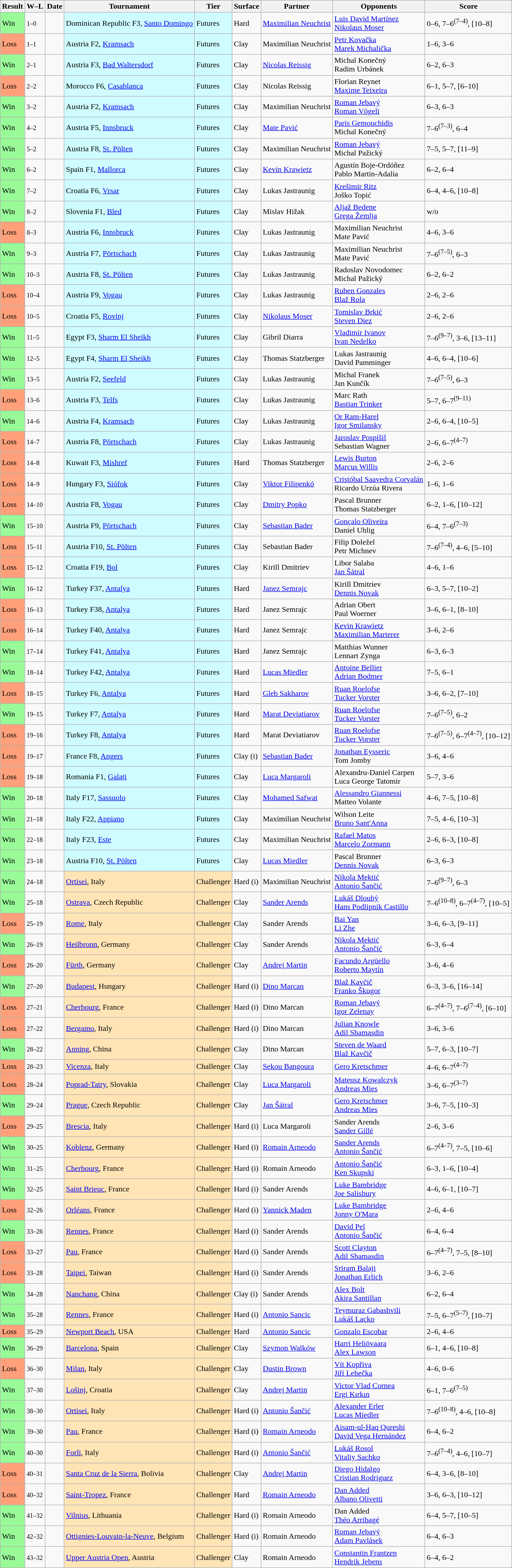<table class="sortable wikitable">
<tr>
<th>Result</th>
<th class=unsortable>W–L</th>
<th>Date</th>
<th>Tournament</th>
<th>Tier</th>
<th>Surface</th>
<th>Partner</th>
<th>Opponents</th>
<th class=unsortable>Score</th>
</tr>
<tr>
<td bgcolor=98FB98>Win</td>
<td><small>1–0</small></td>
<td></td>
<td style=background:#cffcff>Dominican Republic F3, <a href='#'>Santo Domingo</a></td>
<td style=background:#cffcff>Futures</td>
<td>Hard</td>
<td> <a href='#'>Maximilian Neuchrist</a></td>
<td> <a href='#'>Luis David Martínez</a><br> <a href='#'>Nikolaus Moser</a></td>
<td>0–6, 7–6<sup>(7–4)</sup>, [10–8]</td>
</tr>
<tr>
<td bgcolor=#FFA07A>Loss</td>
<td><small>1–1</small></td>
<td></td>
<td style=background:#cffcff>Austria F2, <a href='#'>Kramsach</a></td>
<td style=background:#cffcff>Futures</td>
<td>Clay</td>
<td> Maximilian Neuchrist</td>
<td> <a href='#'>Petr Kovačka</a><br> <a href='#'>Marek Michalička</a></td>
<td>1–6, 3–6</td>
</tr>
<tr>
<td bgcolor=98FB98>Win</td>
<td><small>2–1</small></td>
<td></td>
<td style=background:#cffcff>Austria F3, <a href='#'>Bad Waltersdorf</a></td>
<td style=background:#cffcff>Futures</td>
<td>Clay</td>
<td> <a href='#'>Nicolas Reissig</a></td>
<td> Michal Konečný<br> Radim Urbánek</td>
<td>6–2, 6–3</td>
</tr>
<tr>
<td bgcolor=#FFA07A>Loss</td>
<td><small>2–2</small></td>
<td></td>
<td style=background:#cffcff>Morocco F6, <a href='#'>Casablanca</a></td>
<td style=background:#cffcff>Futures</td>
<td>Clay</td>
<td> Nicolas Reissig</td>
<td> Florian Reynet<br> <a href='#'>Maxime Teixeira</a></td>
<td>6–1, 5–7, [6–10]</td>
</tr>
<tr>
<td bgcolor=98FB98>Win</td>
<td><small>3–2</small></td>
<td></td>
<td style=background:#cffcff>Austria F2, <a href='#'>Kramsach</a></td>
<td style=background:#cffcff>Futures</td>
<td>Clay</td>
<td> Maximilian Neuchrist</td>
<td> <a href='#'>Roman Jebavý</a><br> <a href='#'>Roman Vögeli</a></td>
<td>6–3, 6–3</td>
</tr>
<tr>
<td bgcolor=98FB98>Win</td>
<td><small>4–2</small></td>
<td></td>
<td style=background:#cffcff>Austria F5, <a href='#'>Innsbruck</a></td>
<td style=background:#cffcff>Futures</td>
<td>Clay</td>
<td> <a href='#'>Mate Pavić</a></td>
<td> <a href='#'>Paris Gemouchidis</a><br> Michal Konečný</td>
<td>7–6<sup>(7–3)</sup>, 6–4</td>
</tr>
<tr>
<td bgcolor=98FB98>Win</td>
<td><small>5–2</small></td>
<td></td>
<td style=background:#cffcff>Austria F8, <a href='#'>St. Pölten</a></td>
<td style=background:#cffcff>Futures</td>
<td>Clay</td>
<td> Maximilian Neuchrist</td>
<td> <a href='#'>Roman Jebavý</a><br> Michal Pažický</td>
<td>7–5, 5–7, [11–9]</td>
</tr>
<tr>
<td bgcolor=98FB98>Win</td>
<td><small>6–2</small></td>
<td></td>
<td style=background:#cffcff>Spain F1, <a href='#'>Mallorca</a></td>
<td style=background:#cffcff>Futures</td>
<td>Clay</td>
<td> <a href='#'>Kevin Krawietz</a></td>
<td> Agustín Boje-Ordóñez<br> Pablo Martín-Adalia</td>
<td>6–2, 6–4</td>
</tr>
<tr>
<td bgcolor=98FB98>Win</td>
<td><small>7–2</small></td>
<td></td>
<td style=background:#cffcff>Croatia F6, <a href='#'>Vrsar</a></td>
<td style=background:#cffcff>Futures</td>
<td>Clay</td>
<td> Lukas Jastraunig</td>
<td> <a href='#'>Krešimir Ritz</a><br> Joško Topić</td>
<td>6–4, 4–6, [10–8]</td>
</tr>
<tr>
<td bgcolor=98FB98>Win</td>
<td><small>8–2</small></td>
<td></td>
<td style=background:#cffcff>Slovenia F1, <a href='#'>Bled</a></td>
<td style=background:#cffcff>Futures</td>
<td>Clay</td>
<td> Mislav Hižak</td>
<td> <a href='#'>Aljaž Bedene</a><br> <a href='#'>Grega Žemlja</a></td>
<td>w/o</td>
</tr>
<tr>
<td bgcolor=#FFA07A>Loss</td>
<td><small>8–3</small></td>
<td></td>
<td style=background:#cffcff>Austria F6, <a href='#'>Innsbruck</a></td>
<td style=background:#cffcff>Futures</td>
<td>Clay</td>
<td> Lukas Jastraunig</td>
<td> Maximilian Neuchrist <br> Mate Pavić</td>
<td>4–6, 3–6</td>
</tr>
<tr>
<td bgcolor=98FB98>Win</td>
<td><small>9–3</small></td>
<td></td>
<td style=background:#cffcff>Austria F7, <a href='#'>Pörtschach</a></td>
<td style=background:#cffcff>Futures</td>
<td>Clay</td>
<td> Lukas Jastraunig</td>
<td> Maximilian Neuchrist <br> Mate Pavić</td>
<td>7–6<sup>(7–5)</sup>, 6–3</td>
</tr>
<tr>
<td bgcolor=98FB98>Win</td>
<td><small>10–3</small></td>
<td></td>
<td style=background:#cffcff>Austria F8, <a href='#'>St. Pölten</a></td>
<td style=background:#cffcff>Futures</td>
<td>Clay</td>
<td> Lukas Jastraunig</td>
<td> Radoslav Novodomec<br> Michal Pažický</td>
<td>6–2, 6–2</td>
</tr>
<tr>
<td bgcolor=#FFA07A>Loss</td>
<td><small>10–4</small></td>
<td></td>
<td style=background:#cffcff>Austria F9, <a href='#'>Vogau</a></td>
<td style=background:#cffcff>Futures</td>
<td>Clay</td>
<td> Lukas Jastraunig</td>
<td> <a href='#'>Ruben Gonzales</a><br> <a href='#'>Blaž Rola</a></td>
<td>2–6, 2–6</td>
</tr>
<tr>
<td bgcolor=#FFA07A>Loss</td>
<td><small>10–5</small></td>
<td></td>
<td style=background:#cffcff>Croatia F5, <a href='#'>Rovinj</a></td>
<td style=background:#cffcff>Futures</td>
<td>Clay</td>
<td> <a href='#'>Nikolaus Moser</a></td>
<td> <a href='#'>Tomislav Brkić</a><br> <a href='#'>Steven Diez</a></td>
<td>2–6, 2–6</td>
</tr>
<tr>
<td bgcolor=98FB98>Win</td>
<td><small>11–5</small></td>
<td></td>
<td style=background:#cffcff>Egypt F3, <a href='#'>Sharm El Sheikh</a></td>
<td style=background:#cffcff>Futures</td>
<td>Clay</td>
<td> Gibril Diarra</td>
<td> <a href='#'>Vladimir Ivanov</a><br> <a href='#'>Ivan Nedelko</a></td>
<td>7–6<sup>(9–7)</sup>, 3–6, [13–11]</td>
</tr>
<tr>
<td bgcolor=98FB98>Win</td>
<td><small>12–5</small></td>
<td></td>
<td style=background:#cffcff>Egypt F4, <a href='#'>Sharm El Sheikh</a></td>
<td style=background:#cffcff>Futures</td>
<td>Clay</td>
<td> Thomas Statzberger</td>
<td> Lukas Jastraunig<br> David Pamminger</td>
<td>4–6, 6–4, [10–6]</td>
</tr>
<tr>
<td bgcolor=98FB98>Win</td>
<td><small>13–5</small></td>
<td></td>
<td style=background:#cffcff>Austria F2, <a href='#'>Seefeld</a></td>
<td style=background:#cffcff>Futures</td>
<td>Clay</td>
<td> Lukas Jastraunig</td>
<td> Michal Franek<br> Jan Kunčík</td>
<td>7–6<sup>(7–5)</sup>, 6–3</td>
</tr>
<tr>
<td bgcolor=#FFA07A>Loss</td>
<td><small>13–6</small></td>
<td></td>
<td style=background:#cffcff>Austria F3, <a href='#'>Telfs</a></td>
<td style=background:#cffcff>Futures</td>
<td>Clay</td>
<td> Lukas Jastraunig</td>
<td> Marc Rath<br> <a href='#'>Bastian Trinker</a></td>
<td>5–7, 6–7<sup>(9–11)</sup></td>
</tr>
<tr>
<td bgcolor=98FB98>Win</td>
<td><small>14–6</small></td>
<td></td>
<td style=background:#cffcff>Austria F4, <a href='#'>Kramsach</a></td>
<td style=background:#cffcff>Futures</td>
<td>Clay</td>
<td> Lukas Jastraunig</td>
<td> <a href='#'>Or Ram-Harel</a><br> <a href='#'>Igor Smilansky</a></td>
<td>2–6, 6–4, [10–5]</td>
</tr>
<tr>
<td bgcolor=#FFA07A>Loss</td>
<td><small>14–7</small></td>
<td></td>
<td style=background:#cffcff>Austria F8, <a href='#'>Pörtschach</a></td>
<td style=background:#cffcff>Futures</td>
<td>Clay</td>
<td> Lukas Jastraunig</td>
<td> <a href='#'>Jaroslav Pospíšil</a><br> Sebastian Wagner</td>
<td>2–6, 6–7<sup>(4–7)</sup></td>
</tr>
<tr>
<td bgcolor=#FFA07A>Loss</td>
<td><small>14–8</small></td>
<td></td>
<td style=background:#cffcff>Kuwait F3, <a href='#'>Mishref</a></td>
<td style=background:#cffcff>Futures</td>
<td>Hard</td>
<td> Thomas Statzberger</td>
<td> <a href='#'>Lewis Burton</a><br> <a href='#'>Marcus Willis</a></td>
<td>2–6, 2–6</td>
</tr>
<tr>
<td bgcolor=#FFA07A>Loss</td>
<td><small>14–9</small></td>
<td></td>
<td style=background:#cffcff>Hungary F3, <a href='#'>Siófok</a></td>
<td style=background:#cffcff>Futures</td>
<td>Clay</td>
<td> <a href='#'>Viktor Filipenkó</a></td>
<td> <a href='#'>Cristóbal Saavedra Corvalán</a><br> Ricardo Urzúa Rivera</td>
<td>1–6, 1–6</td>
</tr>
<tr>
<td bgcolor=#FFA07A>Loss</td>
<td><small>14–10</small></td>
<td></td>
<td style=background:#cffcff>Austria F8, <a href='#'>Vogau</a></td>
<td style=background:#cffcff>Futures</td>
<td>Clay</td>
<td> <a href='#'>Dmitry Popko</a></td>
<td> Pascal Brunner<br> Thomas Statzberger</td>
<td>6–2, 1–6, [10–12]</td>
</tr>
<tr>
<td bgcolor=98FB98>Win</td>
<td><small>15–10</small></td>
<td></td>
<td style=background:#cffcff>Austria F9, <a href='#'>Pörtschach</a></td>
<td style=background:#cffcff>Futures</td>
<td>Clay</td>
<td> <a href='#'>Sebastian Bader</a></td>
<td> <a href='#'>Gonçalo Oliveira</a><br> Daniel Uhlig</td>
<td>6–4, 7–6<sup>(7–3)</sup></td>
</tr>
<tr>
<td bgcolor=#FFA07A>Loss</td>
<td><small>15–11</small></td>
<td></td>
<td style=background:#cffcff>Austria F10, <a href='#'>St. Pölten</a></td>
<td style=background:#cffcff>Futures</td>
<td>Clay</td>
<td> Sebastian Bader</td>
<td> Filip Doležel <br> Petr Michnev</td>
<td>7–6<sup>(7–4)</sup>, 4–6, [5–10]</td>
</tr>
<tr>
<td bgcolor=#FFA07A>Loss</td>
<td><small>15–12</small></td>
<td></td>
<td style=background:#cffcff>Croatia F19, <a href='#'>Bol</a></td>
<td style=background:#cffcff>Futures</td>
<td>Clay</td>
<td> Kirill Dmitriev</td>
<td> Libor Salaba<br> <a href='#'>Jan Šátral</a></td>
<td>4–6, 1–6</td>
</tr>
<tr>
<td bgcolor=98FB98>Win</td>
<td><small>16–12</small></td>
<td></td>
<td style=background:#cffcff>Turkey F37, <a href='#'>Antalya</a></td>
<td style=background:#cffcff>Futures</td>
<td>Hard</td>
<td> <a href='#'>Janez Semrajc</a></td>
<td> Kirill Dmitriev<br> <a href='#'>Dennis Novak</a></td>
<td>6–3, 5–7, [10–2]</td>
</tr>
<tr>
<td bgcolor=#FFA07A>Loss</td>
<td><small>16–13</small></td>
<td></td>
<td style=background:#cffcff>Turkey F38, <a href='#'>Antalya</a></td>
<td style=background:#cffcff>Futures</td>
<td>Hard</td>
<td> Janez Semrajc</td>
<td> Adrian Obert<br> Paul Woerner</td>
<td>3–6, 6–1, [8–10]</td>
</tr>
<tr>
<td bgcolor=#FFA07A>Loss</td>
<td><small>16–14</small></td>
<td></td>
<td style=background:#cffcff>Turkey F40, <a href='#'>Antalya</a></td>
<td style=background:#cffcff>Futures</td>
<td>Hard</td>
<td> Janez Semrajc</td>
<td> <a href='#'>Kevin Krawietz</a><br> <a href='#'>Maximilian Marterer</a></td>
<td>3–6, 2–6</td>
</tr>
<tr>
<td bgcolor=98FB98>Win</td>
<td><small>17–14</small></td>
<td></td>
<td style=background:#cffcff>Turkey F41, <a href='#'>Antalya</a></td>
<td style=background:#cffcff>Futures</td>
<td>Hard</td>
<td> Janez Semrajc</td>
<td> Matthias Wunner<br> Lennart Zynga</td>
<td>6–3, 6–3</td>
</tr>
<tr>
<td bgcolor=98FB98>Win</td>
<td><small>18–14</small></td>
<td></td>
<td style=background:#cffcff>Turkey F42, <a href='#'>Antalya</a></td>
<td style=background:#cffcff>Futures</td>
<td>Hard</td>
<td> <a href='#'>Lucas Miedler</a></td>
<td> <a href='#'>Antoine Bellier</a><br> <a href='#'>Adrian Bodmer</a></td>
<td>7–5, 6–1</td>
</tr>
<tr>
<td bgcolor=#FFA07A>Loss</td>
<td><small>18–15</small></td>
<td></td>
<td style=background:#cffcff>Turkey F6, <a href='#'>Antalya</a></td>
<td style=background:#cffcff>Futures</td>
<td>Hard</td>
<td> <a href='#'>Gleb Sakharov</a></td>
<td> <a href='#'>Ruan Roelofse</a><br> <a href='#'>Tucker Vorster</a></td>
<td>3–6, 6–2, [7–10]</td>
</tr>
<tr>
<td bgcolor=98FB98>Win</td>
<td><small>19–15</small></td>
<td></td>
<td style=background:#cffcff>Turkey F7, <a href='#'>Antalya</a></td>
<td style=background:#cffcff>Futures</td>
<td>Hard</td>
<td> <a href='#'>Marat Deviatiarov</a></td>
<td> <a href='#'>Ruan Roelofse</a><br> <a href='#'>Tucker Vorster</a></td>
<td>7–6<sup>(7–5)</sup>, 6–2</td>
</tr>
<tr>
<td bgcolor=#FFA07A>Loss</td>
<td><small>19–16</small></td>
<td></td>
<td style=background:#cffcff>Turkey F8, <a href='#'>Antalya</a></td>
<td style=background:#cffcff>Futures</td>
<td>Hard</td>
<td> Marat Deviatiarov</td>
<td> <a href='#'>Ruan Roelofse</a><br> <a href='#'>Tucker Vorster</a></td>
<td>7–6<sup>(7–5)</sup>, 6–7<sup>(4–7)</sup>, [10–12]</td>
</tr>
<tr>
<td bgcolor=#FFA07A>Loss</td>
<td><small>19–17</small></td>
<td></td>
<td style=background:#cffcff>France F8, <a href='#'>Angers</a></td>
<td style=background:#cffcff>Futures</td>
<td>Clay (i)</td>
<td> <a href='#'>Sebastian Bader</a></td>
<td> <a href='#'>Jonathan Eysseric</a><br> Tom Jomby</td>
<td>3–6, 4–6</td>
</tr>
<tr>
<td bgcolor=#FFA07A>Loss</td>
<td><small>19–18</small></td>
<td></td>
<td style=background:#cffcff>Romania F1, <a href='#'>Galați</a></td>
<td style=background:#cffcff>Futures</td>
<td>Clay</td>
<td> <a href='#'>Luca Margaroli</a></td>
<td> Alexandru-Daniel Carpen<br> Luca George Tatomir</td>
<td>5–7, 3–6</td>
</tr>
<tr>
<td bgcolor=98FB98>Win</td>
<td><small>20–18</small></td>
<td></td>
<td style=background:#cffcff>Italy F17, <a href='#'>Sassuolo</a></td>
<td style=background:#cffcff>Futures</td>
<td>Clay</td>
<td> <a href='#'>Mohamed Safwat</a></td>
<td> <a href='#'>Alessandro Giannessi</a><br> Matteo Volante</td>
<td>4–6, 7–5, [10–8]</td>
</tr>
<tr>
<td bgcolor=98FB98>Win</td>
<td><small>21–18</small></td>
<td></td>
<td style=background:#cffcff>Italy F22, <a href='#'>Appiano</a></td>
<td style=background:#cffcff>Futures</td>
<td>Clay</td>
<td> Maximilian Neuchrist</td>
<td> Wilson Leite<br> <a href='#'>Bruno Sant'Anna</a></td>
<td>7–5, 4–6, [10–3]</td>
</tr>
<tr>
<td bgcolor=98FB98>Win</td>
<td><small>22–18</small></td>
<td></td>
<td style=background:#cffcff>Italy F23, <a href='#'>Este</a></td>
<td style=background:#cffcff>Futures</td>
<td>Clay</td>
<td> Maximilian Neuchrist</td>
<td> <a href='#'>Rafael Matos</a><br> <a href='#'>Marcelo Zormann</a></td>
<td>2–6, 6–3, [10–8]</td>
</tr>
<tr>
<td bgcolor=98FB98>Win</td>
<td><small>23–18</small></td>
<td></td>
<td style=background:#cffcff>Austria F10, <a href='#'>St. Pölten</a></td>
<td style=background:#cffcff>Futures</td>
<td>Clay</td>
<td> <a href='#'>Lucas Miedler</a></td>
<td> Pascal Brunner <br> <a href='#'>Dennis Novak</a></td>
<td>6–3, 6–3</td>
</tr>
<tr>
<td bgcolor=98FB98>Win</td>
<td><small>24–18</small></td>
<td><a href='#'></a></td>
<td style=background:moccasin><a href='#'>Ortisei</a>, Italy</td>
<td style=background:moccasin>Challenger</td>
<td>Hard (i)</td>
<td> Maximilian Neuchrist</td>
<td> <a href='#'>Nikola Mektić</a><br> <a href='#'>Antonio Šančić</a></td>
<td>7–6<sup>(9–7)</sup>, 6–3</td>
</tr>
<tr>
<td bgcolor=98FB98>Win</td>
<td><small>25–18</small></td>
<td><a href='#'></a></td>
<td style=background:moccasin><a href='#'>Ostrava</a>, Czech Republic</td>
<td style=background:moccasin>Challenger</td>
<td>Clay</td>
<td> <a href='#'>Sander Arends</a></td>
<td> <a href='#'>Lukáš Dlouhý</a><br> <a href='#'>Hans Podlipnik Castillo</a></td>
<td>7–6<sup>(10–8)</sup>, 6–7<sup>(4–7)</sup>, [10–5]</td>
</tr>
<tr>
<td bgcolor=#FFA07A>Loss</td>
<td><small>25–19</small></td>
<td><a href='#'></a></td>
<td style=background:moccasin><a href='#'>Rome</a>, Italy</td>
<td style=background:moccasin>Challenger</td>
<td>Clay</td>
<td> Sander Arends</td>
<td> <a href='#'>Bai Yan</a><br> <a href='#'>Li Zhe</a></td>
<td>3–6, 6–3, [9–11]</td>
</tr>
<tr>
<td bgcolor=98FB98>Win</td>
<td><small>26–19</small></td>
<td><a href='#'></a></td>
<td style=background:moccasin><a href='#'>Heilbronn</a>, Germany</td>
<td style=background:moccasin>Challenger</td>
<td>Clay</td>
<td> Sander Arends</td>
<td> <a href='#'>Nikola Mektić</a><br> <a href='#'>Antonio Šančić</a></td>
<td>6–3, 6–4</td>
</tr>
<tr>
<td bgcolor=#FFA07A>Loss</td>
<td><small>26–20</small></td>
<td><a href='#'></a></td>
<td style=background:moccasin><a href='#'>Fürth</a>, Germany</td>
<td style=background:moccasin>Challenger</td>
<td>Clay</td>
<td> <a href='#'>Andrej Martin</a></td>
<td> <a href='#'>Facundo Argüello</a><br> <a href='#'>Roberto Maytín</a></td>
<td>3–6, 4–6</td>
</tr>
<tr>
<td bgcolor=98FB98>Win</td>
<td><small>27–20</small></td>
<td><a href='#'></a></td>
<td style=background:moccasin><a href='#'>Budapest</a>, Hungary</td>
<td style=background:moccasin>Challenger</td>
<td>Hard (i)</td>
<td> <a href='#'>Dino Marcan</a></td>
<td> <a href='#'>Blaž Kavčič</a><br> <a href='#'>Franko Škugor</a></td>
<td>6–3, 3–6, [16–14]</td>
</tr>
<tr>
<td bgcolor=#FFA07A>Loss</td>
<td><small>27–21</small></td>
<td><a href='#'></a></td>
<td style=background:moccasin><a href='#'>Cherbourg</a>, France</td>
<td style=background:moccasin>Challenger</td>
<td>Hard (i)</td>
<td> Dino Marcan</td>
<td> <a href='#'>Roman Jebavý</a><br> <a href='#'>Igor Zelenay</a></td>
<td>6–7<sup>(4–7)</sup>, 7–6<sup>(7–4)</sup>, [6–10]</td>
</tr>
<tr>
<td bgcolor=#FFA07A>Loss</td>
<td><small>27–22</small></td>
<td><a href='#'></a></td>
<td style=background:moccasin><a href='#'>Bergamo</a>, Italy</td>
<td style=background:moccasin>Challenger</td>
<td>Hard (i)</td>
<td> Dino Marcan</td>
<td> <a href='#'>Julian Knowle</a><br> <a href='#'>Adil Shamasdin</a></td>
<td>3–6, 3–6</td>
</tr>
<tr>
<td bgcolor=98FB98>Win</td>
<td><small>28–22</small></td>
<td><a href='#'></a></td>
<td style=background:moccasin><a href='#'>Anning</a>, China</td>
<td style=background:moccasin>Challenger</td>
<td>Clay</td>
<td> Dino Marcan</td>
<td> <a href='#'>Steven de Waard</a><br> <a href='#'>Blaž Kavčič</a></td>
<td>5–7, 6–3, [10–7]</td>
</tr>
<tr>
<td bgcolor=#FFA07A>Loss</td>
<td><small>28–23</small></td>
<td><a href='#'></a></td>
<td style=background:moccasin><a href='#'>Vicenza</a>, Italy</td>
<td style=background:moccasin>Challenger</td>
<td>Clay</td>
<td> <a href='#'>Sekou Bangoura</a></td>
<td> <a href='#'>Gero Kretschmer</a><br></td>
<td>4–6, 6–7<sup>(4–7)</sup></td>
</tr>
<tr>
<td bgcolor=#FFA07A>Loss</td>
<td><small>28–24</small></td>
<td><a href='#'></a></td>
<td style=background:moccasin><a href='#'>Poprad-Tatry</a>, Slovakia</td>
<td style=background:moccasin>Challenger</td>
<td>Clay</td>
<td> <a href='#'>Luca Margaroli</a></td>
<td> <a href='#'>Mateusz Kowalczyk</a><br> <a href='#'>Andreas Mies</a></td>
<td>3–6, 6–7<sup>(3–7)</sup></td>
</tr>
<tr>
<td bgcolor=98FB98>Win</td>
<td><small>29–24</small></td>
<td><a href='#'></a></td>
<td style=background:moccasin><a href='#'>Prague</a>, Czech Republic</td>
<td style=background:moccasin>Challenger</td>
<td>Clay</td>
<td> <a href='#'>Jan Šátral</a></td>
<td> <a href='#'>Gero Kretschmer</a><br> <a href='#'>Andreas Mies</a></td>
<td>3–6, 7–5, [10–3]</td>
</tr>
<tr>
<td bgcolor=#FFA07A>Loss</td>
<td><small>29–25</small></td>
<td><a href='#'></a></td>
<td style=background:moccasin><a href='#'>Brescia</a>, Italy</td>
<td style=background:moccasin>Challenger</td>
<td>Hard (i)</td>
<td> Luca Margaroli</td>
<td> Sander Arends<br> <a href='#'>Sander Gillé</a></td>
<td>2–6, 3–6</td>
</tr>
<tr>
<td bgcolor=98FB98>Win</td>
<td><small>30–25</small></td>
<td><a href='#'></a></td>
<td style=background:moccasin><a href='#'>Koblenz</a>, Germany</td>
<td style=background:moccasin>Challenger</td>
<td>Hard (i)</td>
<td> <a href='#'>Romain Arneodo</a></td>
<td> <a href='#'>Sander Arends</a><br> <a href='#'>Antonio Šančić</a></td>
<td>6–7<sup>(4–7)</sup>, 7–5, [10–6]</td>
</tr>
<tr>
<td bgcolor=98FB98>Win</td>
<td><small>31–25</small></td>
<td><a href='#'></a></td>
<td style=background:moccasin><a href='#'>Cherbourg</a>, France</td>
<td style=background:moccasin>Challenger</td>
<td>Hard (i)</td>
<td> Romain Arneodo</td>
<td> <a href='#'>Antonio Šančić</a><br> <a href='#'>Ken Skupski</a></td>
<td>6–3, 1–6, [10–4]</td>
</tr>
<tr>
<td bgcolor=98FB98>Win</td>
<td><small>32–25</small></td>
<td><a href='#'></a></td>
<td style=background:moccasin><a href='#'>Saint Brieuc</a>, France</td>
<td style=background:moccasin>Challenger</td>
<td>Hard (i)</td>
<td> Sander Arends</td>
<td> <a href='#'>Luke Bambridge</a><br> <a href='#'>Joe Salisbury</a></td>
<td>4–6, 6–1, [10–7]</td>
</tr>
<tr>
<td bgcolor=#FFA07A>Loss</td>
<td><small>32–26</small></td>
<td><a href='#'></a></td>
<td style=background:moccasin><a href='#'>Orléans</a>, France</td>
<td style=background:moccasin>Challenger</td>
<td>Hard (i)</td>
<td> <a href='#'>Yannick Maden</a></td>
<td> <a href='#'>Luke Bambridge</a><br> <a href='#'>Jonny O'Mara</a></td>
<td>2–6, 4–6</td>
</tr>
<tr>
<td bgcolor=98FB98>Win</td>
<td><small>33–26</small></td>
<td><a href='#'></a></td>
<td style=background:moccasin><a href='#'>Rennes</a>, France</td>
<td style=background:moccasin>Challenger</td>
<td>Hard (i)</td>
<td> Sander Arends</td>
<td> <a href='#'>David Pel</a><br> <a href='#'>Antonio Šančić</a></td>
<td>6–4, 6–4</td>
</tr>
<tr>
<td bgcolor=FFA07A>Loss</td>
<td><small>33–27</small></td>
<td><a href='#'></a></td>
<td style=background:moccasin><a href='#'>Pau</a>, France</td>
<td style=background:moccasin>Challenger</td>
<td>Hard (i)</td>
<td> Sander Arends</td>
<td> <a href='#'>Scott Clayton</a><br> <a href='#'>Adil Shamasdin</a></td>
<td>6–7<sup>(4–7)</sup>, 7–5, [8–10]</td>
</tr>
<tr>
<td bgcolor=FFA07A>Loss</td>
<td><small>33–28</small></td>
<td><a href='#'></a></td>
<td style=background:moccasin><a href='#'>Taipei</a>, Taiwan</td>
<td style=background:moccasin>Challenger</td>
<td>Hard (i)</td>
<td> Sander Arends</td>
<td> <a href='#'>Sriram Balaji</a> <br>  <a href='#'>Jonathan Erlich</a></td>
<td>3–6, 2–6</td>
</tr>
<tr>
<td bgcolor=98FB98>Win</td>
<td><small>34–28</small></td>
<td><a href='#'></a></td>
<td style=background:moccasin><a href='#'>Nanchang</a>, China</td>
<td style=background:moccasin>Challenger</td>
<td>Clay (i)</td>
<td> Sander Arends</td>
<td> <a href='#'>Alex Bolt</a><br> <a href='#'>Akira Santillan</a></td>
<td>6–2, 6–4</td>
</tr>
<tr>
<td bgcolor=98FB98>Win</td>
<td><small>35–28</small></td>
<td><a href='#'></a></td>
<td style=background:moccasin><a href='#'>Rennes</a>, France</td>
<td style=background:moccasin>Challenger</td>
<td>Hard (i)</td>
<td> <a href='#'>Antonio Sancic</a></td>
<td> <a href='#'>Teymuraz Gabashvili</a> <br>  <a href='#'>Lukáš Lacko</a></td>
<td>7–5, 6–7<sup>(5–7)</sup>, [10–7]</td>
</tr>
<tr>
<td bgcolor=FFA07A>Loss</td>
<td><small>35–29</small></td>
<td><a href='#'></a></td>
<td style=background:moccasin><a href='#'>Newport Beach</a>, USA</td>
<td style=background:moccasin>Challenger</td>
<td>Hard</td>
<td> <a href='#'>Antonio Sancic</a></td>
<td> <a href='#'>Gonzalo Escobar</a><br></td>
<td>2–6, 4–6</td>
</tr>
<tr>
<td bgcolor=98FB98>Win</td>
<td><small>36–29</small></td>
<td><a href='#'></a></td>
<td style=background:moccasin><a href='#'>Barcelona</a>, Spain</td>
<td style=background:moccasin>Challenger</td>
<td>Clay</td>
<td> <a href='#'>Szymon Walków</a></td>
<td> <a href='#'>Harri Heliövaara</a><br> <a href='#'>Alex Lawson</a></td>
<td>6–1, 4–6, [10–8]</td>
</tr>
<tr>
<td bgcolor=FFA07A>Loss</td>
<td><small>36–30</small></td>
<td><a href='#'></a></td>
<td style=background:moccasin><a href='#'>Milan</a>, Italy</td>
<td style=background:moccasin>Challenger</td>
<td>Clay</td>
<td> <a href='#'>Dustin Brown</a></td>
<td> <a href='#'>Vít Kopřiva</a><br> <a href='#'>Jiří Lehečka</a></td>
<td>4–6, 0–6</td>
</tr>
<tr>
<td bgcolor=98FB98>Win</td>
<td><small>37–30</small></td>
<td><a href='#'></a></td>
<td style=background:moccasin><a href='#'>Lošinj</a>, Croatia</td>
<td style=background:moccasin>Challenger</td>
<td>Clay</td>
<td> <a href='#'>Andrej Martin</a></td>
<td> <a href='#'>Victor Vlad Cornea</a><br> <a href='#'>Ergi Kırkın</a></td>
<td>6–1, 7–6<sup>(7–5)</sup></td>
</tr>
<tr>
<td bgcolor=98FB98>Win</td>
<td><small>38–30</small></td>
<td><a href='#'></a></td>
<td style=background:moccasin><a href='#'>Ortisei</a>, Italy</td>
<td style=background:moccasin>Challenger</td>
<td>Hard (i)</td>
<td> <a href='#'>Antonio Šančić</a></td>
<td> <a href='#'>Alexander Erler</a><br> <a href='#'>Lucas Miedler</a></td>
<td>7–6<sup>(10–8)</sup>, 4–6, [10–8]</td>
</tr>
<tr>
<td bgcolor=98FB98>Win</td>
<td><small>39–30</small></td>
<td><a href='#'></a></td>
<td style=background:moccasin><a href='#'>Pau</a>, France</td>
<td style=background:moccasin>Challenger</td>
<td>Hard (i)</td>
<td> <a href='#'>Romain Arneodo</a></td>
<td> <a href='#'>Aisam-ul-Haq Qureshi</a><br> <a href='#'>David Vega Hernández</a></td>
<td>6–4, 6–2</td>
</tr>
<tr>
<td bgcolor=98FB98>Win</td>
<td><small>40–30</small></td>
<td><a href='#'></a></td>
<td style=background:moccasin><a href='#'>Forli</a>, Italy</td>
<td style=background:moccasin>Challenger</td>
<td>Hard (i)</td>
<td> <a href='#'>Antonio Šančić</a></td>
<td> <a href='#'>Lukáš Rosol</a><br> <a href='#'>Vitaliy Sachko</a></td>
<td>7–6<sup>(7–4)</sup>, 4–6, [10–7]</td>
</tr>
<tr>
<td bgcolor=FFA07A>Loss</td>
<td><small>40–31</small></td>
<td><a href='#'></a></td>
<td style=background:moccasin><a href='#'>Santa Cruz de la Sierra</a>, Bolivia</td>
<td style=background:moccasin>Challenger</td>
<td>Clay</td>
<td> <a href='#'>Andrej Martin</a></td>
<td> <a href='#'>Diego Hidalgo</a><br> <a href='#'>Cristian Rodríguez</a></td>
<td>6–4, 3–6, [8–10]</td>
</tr>
<tr>
<td bgcolor=FFA07A>Loss</td>
<td><small>40–32</small></td>
<td><a href='#'></a></td>
<td style=background:moccasin><a href='#'>Saint-Tropez</a>, France</td>
<td style=background:moccasin>Challenger</td>
<td>Hard</td>
<td> <a href='#'>Romain Arneodo</a></td>
<td> <a href='#'>Dan Added</a><br> <a href='#'>Albano Olivetti</a></td>
<td>3–6, 6–3, [10–12]</td>
</tr>
<tr>
<td bgcolor=98FB98>Win</td>
<td><small>41–32</small></td>
<td><a href='#'></a></td>
<td style="background:moccasin;"><a href='#'>Vilnius</a>, Lithuania</td>
<td style="background:moccasin;">Challenger</td>
<td>Hard (i)</td>
<td> Romain Arneodo</td>
<td> Dan Added<br> <a href='#'>Théo Arribagé</a></td>
<td>6–4, 5–7, [10–5]</td>
</tr>
<tr>
<td bgcolor=98FB98>Win</td>
<td><small>42–32</small></td>
<td><a href='#'></a></td>
<td style="background:moccasin;"><a href='#'>Ottignies-Louvain-la-Neuve</a>, Belgium</td>
<td style="background:moccasin;">Challenger</td>
<td>Hard (i)</td>
<td> Romain Arneodo</td>
<td> <a href='#'>Roman Jebavý</a><br> <a href='#'>Adam Pavlásek</a></td>
<td>6–4, 6–3</td>
</tr>
<tr>
<td bgcolor=98FB98>Win</td>
<td><small>43–32</small></td>
<td><a href='#'></a></td>
<td style="background:moccasin;"><a href='#'>Upper Austria Open</a>, Austria</td>
<td style="background:moccasin;">Challenger</td>
<td>Clay</td>
<td> Romain Arneodo</td>
<td> <a href='#'>Constantin Frantzen</a><br> <a href='#'>Hendrik Jebens</a></td>
<td>6–4, 6–2</td>
</tr>
</table>
